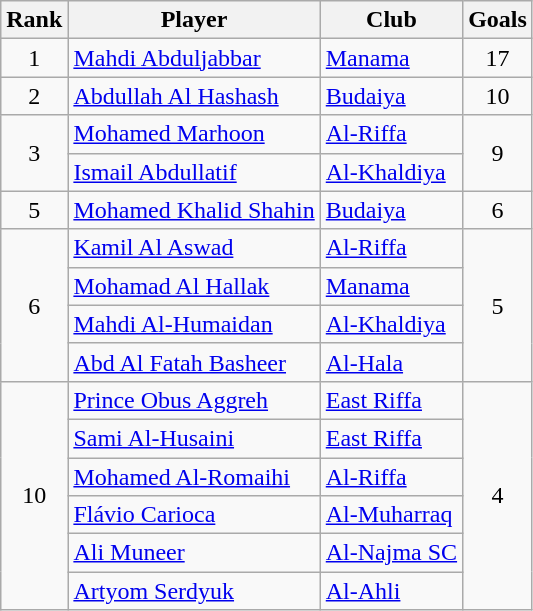<table class="wikitable" style="text-align:center;">
<tr>
<th>Rank</th>
<th>Player</th>
<th>Club</th>
<th>Goals</th>
</tr>
<tr>
<td>1</td>
<td align="left"> <a href='#'>Mahdi Abduljabbar</a></td>
<td align="left"><a href='#'>Manama</a></td>
<td>17</td>
</tr>
<tr>
<td>2</td>
<td align="left"> <a href='#'>Abdullah Al Hashash</a></td>
<td align="left"><a href='#'>Budaiya</a></td>
<td>10</td>
</tr>
<tr>
<td rowspan="2">3</td>
<td align="left"> <a href='#'>Mohamed Marhoon</a></td>
<td align="left"><a href='#'>Al-Riffa</a></td>
<td rowspan="2">9</td>
</tr>
<tr>
<td align="left"> <a href='#'>Ismail Abdullatif</a></td>
<td align="left"><a href='#'>Al-Khaldiya</a></td>
</tr>
<tr>
<td>5</td>
<td align="left"> <a href='#'>Mohamed Khalid Shahin</a></td>
<td align="left"><a href='#'>Budaiya</a></td>
<td>6</td>
</tr>
<tr>
<td rowspan="4">6</td>
<td align="left"> <a href='#'>Kamil Al Aswad</a></td>
<td align="left"><a href='#'>Al-Riffa</a></td>
<td rowspan="4">5</td>
</tr>
<tr>
<td align="left"> <a href='#'>Mohamad Al Hallak</a></td>
<td align="left"><a href='#'>Manama</a></td>
</tr>
<tr>
<td align="left"> <a href='#'>Mahdi Al-Humaidan</a></td>
<td align="left"><a href='#'>Al-Khaldiya</a></td>
</tr>
<tr>
<td align="left"> <a href='#'>Abd Al Fatah Basheer</a></td>
<td align="left"><a href='#'>Al-Hala</a></td>
</tr>
<tr>
<td rowspan="6">10</td>
<td align="left"> <a href='#'>Prince Obus Aggreh</a></td>
<td align="left"><a href='#'>East Riffa</a></td>
<td rowspan="6">4</td>
</tr>
<tr>
<td align="left"> <a href='#'>Sami Al-Husaini</a></td>
<td align="left"><a href='#'>East Riffa</a></td>
</tr>
<tr>
<td align="left"> <a href='#'>Mohamed Al-Romaihi</a></td>
<td align="left"><a href='#'>Al-Riffa</a></td>
</tr>
<tr>
<td align="left"> <a href='#'>Flávio Carioca</a></td>
<td align="left"><a href='#'>Al-Muharraq</a></td>
</tr>
<tr>
<td align="left"> <a href='#'>Ali Muneer</a></td>
<td align="left"><a href='#'>Al-Najma SC</a></td>
</tr>
<tr>
<td align="left"> <a href='#'>Artyom Serdyuk</a></td>
<td align="left"><a href='#'>Al-Ahli</a></td>
</tr>
</table>
